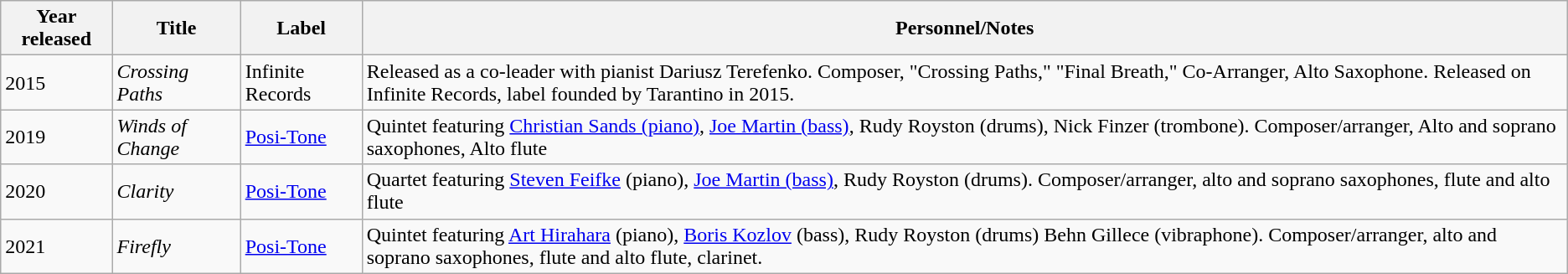<table class="wikitable sortable">
<tr>
<th>Year released</th>
<th>Title</th>
<th>Label</th>
<th>Personnel/Notes</th>
</tr>
<tr>
<td>2015</td>
<td><em>Crossing Paths</em></td>
<td>Infinite Records</td>
<td>Released as a co-leader with pianist Dariusz Terefenko. Composer, "Crossing Paths," "Final Breath," Co-Arranger, Alto Saxophone. Released on Infinite Records, label founded by Tarantino in 2015.</td>
</tr>
<tr>
<td>2019</td>
<td><em>Winds of Change</em></td>
<td><a href='#'>Posi-Tone</a></td>
<td>Quintet featuring <a href='#'>Christian Sands (piano)</a>, <a href='#'>Joe Martin (bass)</a>, Rudy Royston (drums), Nick Finzer (trombone). Composer/arranger, Alto and soprano saxophones, Alto flute</td>
</tr>
<tr>
<td>2020</td>
<td><em>Clarity</em></td>
<td><a href='#'>Posi-Tone</a></td>
<td>Quartet featuring <a href='#'>Steven Feifke</a> (piano), <a href='#'>Joe Martin (bass)</a>, Rudy Royston (drums). Composer/arranger, alto and soprano saxophones, flute and alto flute</td>
</tr>
<tr>
<td>2021</td>
<td><em>Firefly</em></td>
<td><a href='#'>Posi-Tone</a></td>
<td>Quintet featuring <a href='#'>Art Hirahara</a> (piano), <a href='#'>Boris Kozlov</a> (bass), Rudy Royston (drums) Behn Gillece (vibraphone). Composer/arranger, alto and soprano saxophones, flute and alto flute, clarinet.</td>
</tr>
</table>
